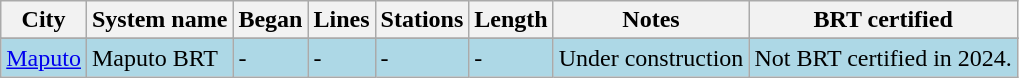<table class="wikitable">
<tr>
<th>City</th>
<th>System name</th>
<th>Began</th>
<th>Lines</th>
<th>Stations</th>
<th>Length</th>
<th>Notes</th>
<th>BRT certified</th>
</tr>
<tr>
</tr>
<tr style="background:lightblue;">
<td><a href='#'>Maputo</a></td>
<td>Maputo BRT</td>
<td>-</td>
<td>-</td>
<td>-</td>
<td>-</td>
<td>Under construction</td>
<td>Not BRT certified in 2024.</td>
</tr>
</table>
